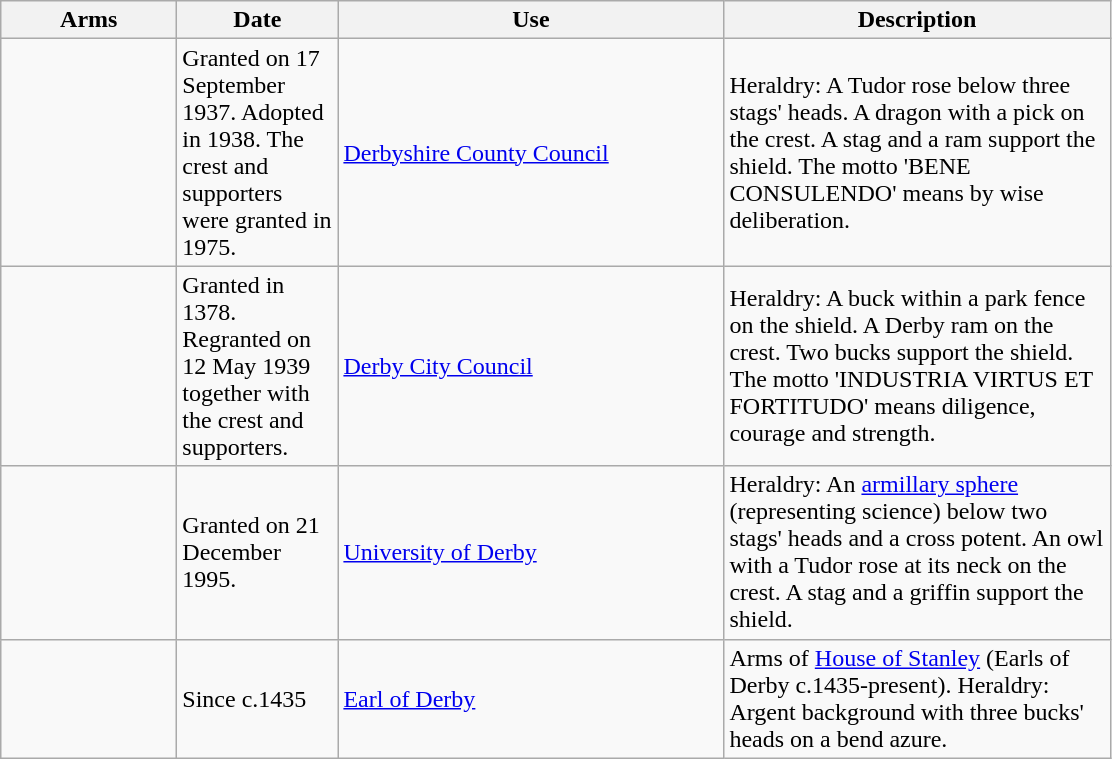<table class="wikitable">
<tr>
<th width="110">Arms</th>
<th width="100">Date</th>
<th width="250">Use</th>
<th width="250">Description</th>
</tr>
<tr>
<td></td>
<td>Granted on 17 September 1937. Adopted in 1938. The crest and supporters were granted in 1975.</td>
<td><a href='#'>Derbyshire County Council</a></td>
<td>Heraldry: A Tudor rose below three stags' heads. A dragon with a pick on the crest. A stag and a ram support the shield. The motto 'BENE CONSULENDO' means by wise deliberation.</td>
</tr>
<tr>
<td></td>
<td>Granted in 1378. Regranted on 12 May 1939 together with the crest and supporters.</td>
<td><a href='#'>Derby City Council</a></td>
<td>Heraldry: A buck within a park fence on the shield. A Derby ram on the crest. Two bucks support the shield. The motto 'INDUSTRIA VIRTUS ET FORTITUDO' means diligence, courage and strength.</td>
</tr>
<tr>
<td></td>
<td>Granted on 21 December 1995.</td>
<td><a href='#'>University of Derby</a></td>
<td>Heraldry: An <a href='#'>armillary sphere</a> (representing science) below two stags' heads and a cross potent. An owl with a Tudor rose at its neck on the crest. A stag and a griffin support the shield.</td>
</tr>
<tr>
<td></td>
<td>Since c.1435</td>
<td><a href='#'>Earl of Derby</a></td>
<td>Arms of <a href='#'>House of Stanley</a> (Earls of Derby c.1435-present). Heraldry: Argent background with three bucks' heads on a bend azure.</td>
</tr>
</table>
